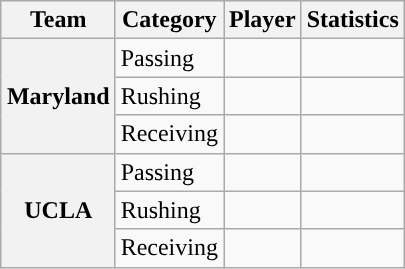<table class="wikitable" style="float:right">
<tr>
<th>Team</th>
<th>Category</th>
<th>Player</th>
<th>Statistics</th>
</tr>
<tr>
<th rowspan=3>Maryland</th>
<td>Passing</td>
<td></td>
<td></td>
</tr>
<tr>
<td>Rushing</td>
<td></td>
<td></td>
</tr>
<tr>
<td>Receiving</td>
<td></td>
<td></td>
</tr>
<tr>
<th rowspan=3>UCLA</th>
<td>Passing</td>
<td></td>
<td></td>
</tr>
<tr>
<td>Rushing</td>
<td></td>
<td></td>
</tr>
<tr>
<td>Receiving</td>
<td></td>
<td></td>
</tr>
</table>
